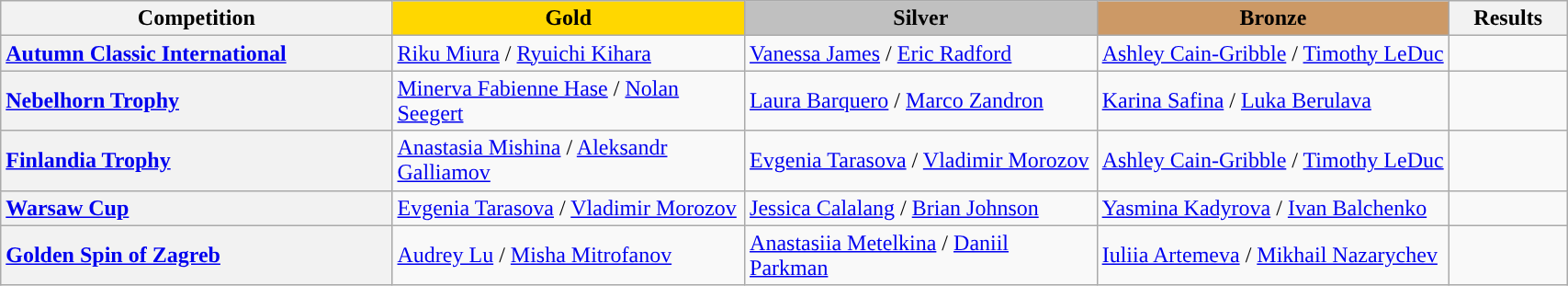<table class="wikitable unsortable" style="text-align:left; width:90%;">
<tr>
<th scope="col" style="text-align:center; width:25%;">Competition</th>
<td scope="col" style="text-align:center; width:22.5%; background:gold"><strong>Gold</strong></td>
<td scope="col" style="text-align:center; width:22.5%; background:silver"><strong>Silver</strong></td>
<td scope="col" style="text-align:center; width:22.5%; background:#c96"><strong>Bronze</strong></td>
<th scope="col" style="text-align:center; width:7.5%;">Results</th>
</tr>
<tr>
<th scope="row" style="text-align:left"> <a href='#'>Autumn Classic International</a></th>
<td> <a href='#'>Riku Miura</a> / <a href='#'>Ryuichi Kihara</a></td>
<td> <a href='#'>Vanessa James</a> / <a href='#'>Eric Radford</a></td>
<td> <a href='#'>Ashley Cain-Gribble</a> / <a href='#'>Timothy LeDuc</a></td>
<td></td>
</tr>
<tr>
<th scope="row" style="text-align:left"> <a href='#'>Nebelhorn Trophy</a></th>
<td> <a href='#'>Minerva Fabienne Hase</a> / <a href='#'>Nolan Seegert</a></td>
<td> <a href='#'>Laura Barquero</a> / <a href='#'>Marco Zandron</a></td>
<td> <a href='#'>Karina Safina</a> / <a href='#'>Luka Berulava</a></td>
<td></td>
</tr>
<tr>
<th scope="row" style="text-align:left"> <a href='#'>Finlandia Trophy</a></th>
<td> <a href='#'>Anastasia Mishina</a> / <a href='#'>Aleksandr Galliamov</a></td>
<td> <a href='#'>Evgenia Tarasova</a> / <a href='#'>Vladimir Morozov</a></td>
<td> <a href='#'>Ashley Cain-Gribble</a> / <a href='#'>Timothy LeDuc</a></td>
<td></td>
</tr>
<tr>
<th scope="row" style="text-align:left"> <a href='#'>Warsaw Cup</a></th>
<td> <a href='#'>Evgenia Tarasova</a> / <a href='#'>Vladimir Morozov</a></td>
<td> <a href='#'>Jessica Calalang</a> / <a href='#'>Brian Johnson</a></td>
<td> <a href='#'>Yasmina Kadyrova</a> / <a href='#'>Ivan Balchenko</a></td>
<td></td>
</tr>
<tr>
<th scope="row" style="text-align:left"> <a href='#'>Golden Spin of Zagreb</a></th>
<td> <a href='#'>Audrey Lu</a> / <a href='#'>Misha Mitrofanov</a></td>
<td> <a href='#'>Anastasiia Metelkina</a> / <a href='#'>Daniil Parkman</a></td>
<td> <a href='#'>Iuliia Artemeva</a> / <a href='#'>Mikhail Nazarychev</a></td>
<td></td>
</tr>
</table>
